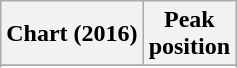<table class="wikitable sortable plainrowheaders" style="text-align=center">
<tr>
<th scope=col>Chart (2016)</th>
<th scope=col>Peak<br>position</th>
</tr>
<tr>
</tr>
<tr>
</tr>
<tr>
</tr>
</table>
